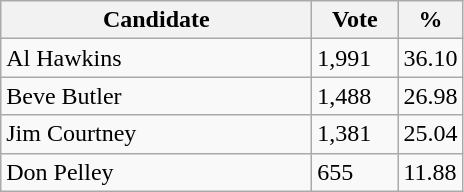<table class="wikitable">
<tr>
<th bgcolor="#DDDDFF" width="200px">Candidate</th>
<th bgcolor="#DDDDFF" width="50px">Vote</th>
<th bgcolor="#DDDDFF" width="30px">%</th>
</tr>
<tr>
<td>Al Hawkins</td>
<td>1,991</td>
<td>36.10</td>
</tr>
<tr>
<td>Beve Butler</td>
<td>1,488</td>
<td>26.98</td>
</tr>
<tr>
<td>Jim Courtney</td>
<td>1,381</td>
<td>25.04</td>
</tr>
<tr>
<td>Don Pelley</td>
<td>655</td>
<td>11.88</td>
</tr>
</table>
